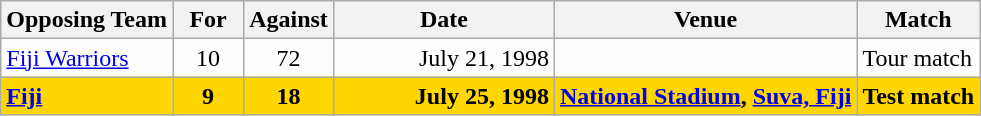<table class="wikitable">
<tr>
<th>Opposing Team</th>
<th>For</th>
<th>Against</th>
<th>Date</th>
<th>Venue</th>
<th>Match</th>
</tr>
<tr bgcolor=#fdfdfd>
<td><a href='#'>Fiji Warriors</a></td>
<td align=center width=40>10</td>
<td align=center width=40>72</td>
<td width=140 align=right>July 21, 1998</td>
<td></td>
<td>Tour match</td>
</tr>
<tr bgcolor=gold>
<td><strong><a href='#'>Fiji</a></strong></td>
<td align=center width=40><strong>9</strong></td>
<td align=center width=40><strong>18</strong></td>
<td width=140 align=right><strong>July 25, 1998</strong></td>
<td><strong><a href='#'>National Stadium</a>, <a href='#'>Suva, Fiji</a></strong></td>
<td><strong>Test match</strong></td>
</tr>
</table>
